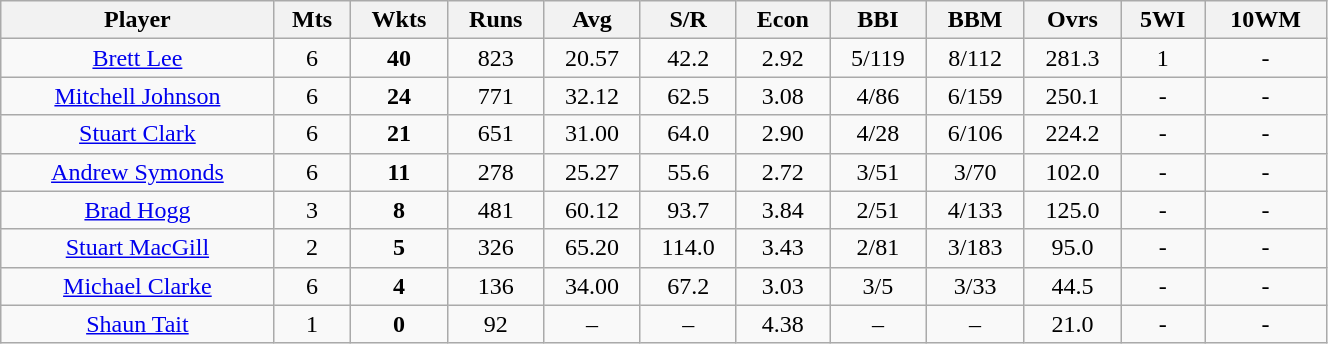<table class="wikitable" width=70%>
<tr>
<th>Player</th>
<th>Mts</th>
<th>Wkts</th>
<th>Runs</th>
<th>Avg</th>
<th>S/R</th>
<th>Econ</th>
<th>BBI</th>
<th>BBM</th>
<th>Ovrs</th>
<th>5WI</th>
<th>10WM</th>
</tr>
<tr align=center>
<td><a href='#'>Brett Lee</a></td>
<td>6</td>
<td><strong>40</strong></td>
<td>823</td>
<td>20.57</td>
<td>42.2</td>
<td>2.92</td>
<td>5/119</td>
<td>8/112</td>
<td>281.3</td>
<td>1</td>
<td>-</td>
</tr>
<tr align=center>
<td><a href='#'>Mitchell Johnson</a></td>
<td>6</td>
<td><strong>24</strong></td>
<td>771</td>
<td>32.12</td>
<td>62.5</td>
<td>3.08</td>
<td>4/86</td>
<td>6/159</td>
<td>250.1</td>
<td>-</td>
<td>-</td>
</tr>
<tr align=center>
<td><a href='#'>Stuart Clark</a></td>
<td>6</td>
<td><strong>21</strong></td>
<td>651</td>
<td>31.00</td>
<td>64.0</td>
<td>2.90</td>
<td>4/28</td>
<td>6/106</td>
<td>224.2</td>
<td>-</td>
<td>-</td>
</tr>
<tr align=center>
<td><a href='#'>Andrew Symonds</a></td>
<td>6</td>
<td><strong>11</strong></td>
<td>278</td>
<td>25.27</td>
<td>55.6</td>
<td>2.72</td>
<td>3/51</td>
<td>3/70</td>
<td>102.0</td>
<td>-</td>
<td>-</td>
</tr>
<tr align=center>
<td><a href='#'>Brad Hogg</a></td>
<td>3</td>
<td><strong>8</strong></td>
<td>481</td>
<td>60.12</td>
<td>93.7</td>
<td>3.84</td>
<td>2/51</td>
<td>4/133</td>
<td>125.0</td>
<td>-</td>
<td>-</td>
</tr>
<tr align=center>
<td><a href='#'>Stuart MacGill</a></td>
<td>2</td>
<td><strong>5</strong></td>
<td>326</td>
<td>65.20</td>
<td>114.0</td>
<td>3.43</td>
<td>2/81</td>
<td>3/183</td>
<td>95.0</td>
<td>-</td>
<td>-</td>
</tr>
<tr align=center>
<td><a href='#'>Michael Clarke</a></td>
<td>6</td>
<td><strong>4</strong></td>
<td>136</td>
<td>34.00</td>
<td>67.2</td>
<td>3.03</td>
<td>3/5</td>
<td>3/33</td>
<td>44.5</td>
<td>-</td>
<td>-</td>
</tr>
<tr align=center>
<td><a href='#'>Shaun Tait</a></td>
<td>1</td>
<td><strong>0</strong></td>
<td>92</td>
<td>–</td>
<td>–</td>
<td>4.38</td>
<td>–</td>
<td>–</td>
<td>21.0</td>
<td>-</td>
<td>-</td>
</tr>
</table>
